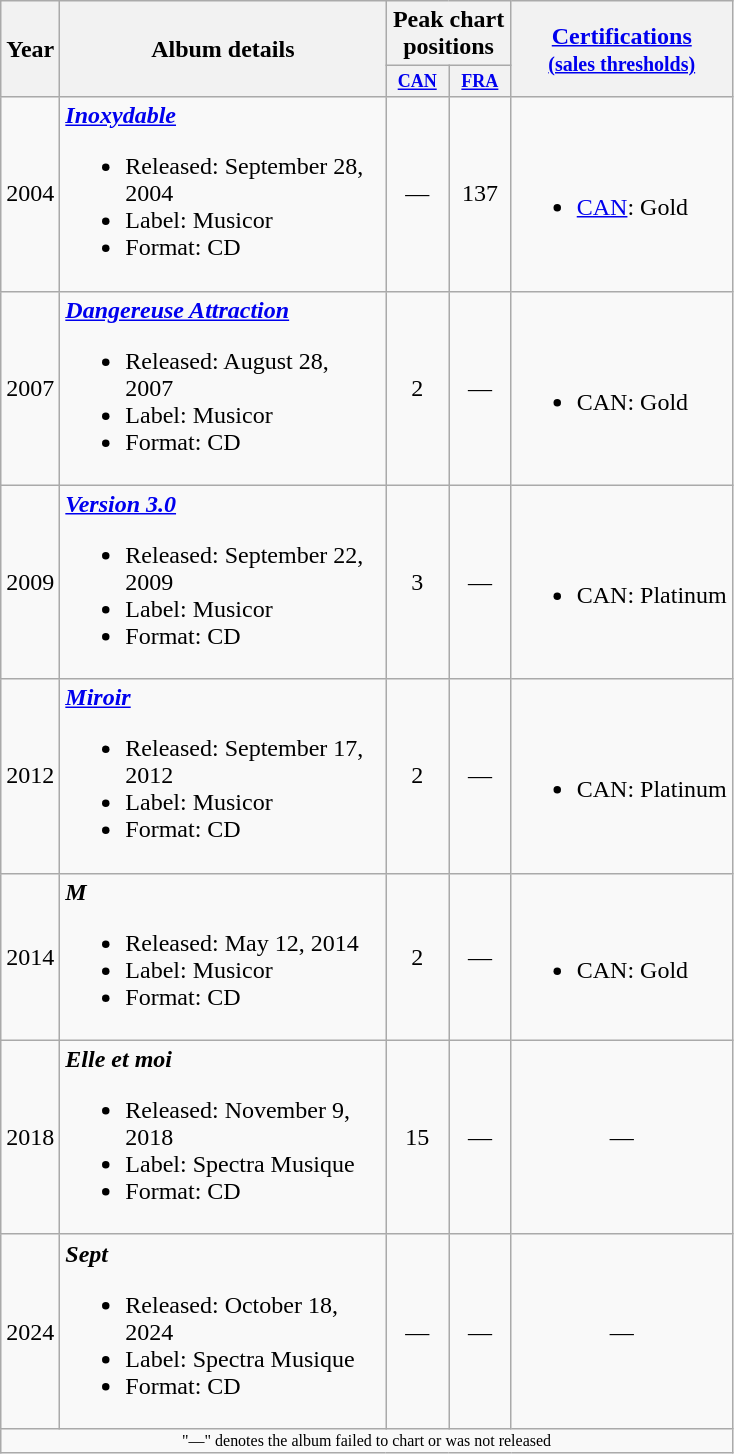<table class="wikitable" style="text-align:center;">
<tr>
<th rowspan="2">Year</th>
<th style="width:210px;" rowspan="2">Album details</th>
<th colspan="2">Peak chart positions</th>
<th rowspan="2"><a href='#'>Certifications</a><br><small><a href='#'>(sales thresholds)</a></small></th>
</tr>
<tr>
<th style="width:3em;font-size:75%"><a href='#'>CAN</a><br></th>
<th style="width:3em;font-size:75%"><a href='#'>FRA</a><br></th>
</tr>
<tr>
<td>2004</td>
<td align="left"><strong><em><a href='#'>Inoxydable</a></em></strong><br><ul><li>Released: September 28, 2004</li><li>Label: Musicor</li><li>Format: CD</li></ul></td>
<td>—</td>
<td>137</td>
<td align="left"><br><ul><li><a href='#'>CAN</a>: Gold</li></ul></td>
</tr>
<tr>
<td>2007</td>
<td align="left"><strong><em><a href='#'>Dangereuse Attraction</a></em></strong><br><ul><li>Released: August 28, 2007</li><li>Label: Musicor</li><li>Format: CD</li></ul></td>
<td>2</td>
<td>—</td>
<td align="left"><br><ul><li>CAN: Gold</li></ul></td>
</tr>
<tr>
<td>2009</td>
<td align="left"><strong><em><a href='#'>Version 3.0</a></em></strong><br><ul><li>Released: September 22, 2009</li><li>Label: Musicor</li><li>Format: CD</li></ul></td>
<td>3</td>
<td>—</td>
<td align="left"><br><ul><li>CAN: Platinum</li></ul></td>
</tr>
<tr>
<td>2012</td>
<td align="left"><strong><em><a href='#'>Miroir</a></em></strong><br><ul><li>Released: September 17, 2012</li><li>Label: Musicor</li><li>Format: CD</li></ul></td>
<td>2</td>
<td>—</td>
<td align="left"><br><ul><li>CAN: Platinum</li></ul></td>
</tr>
<tr>
<td>2014</td>
<td align="left"><strong><em>M</em></strong><br><ul><li>Released: May 12, 2014</li><li>Label: Musicor</li><li>Format: CD</li></ul></td>
<td>2</td>
<td>—</td>
<td align="left"><br><ul><li>CAN: Gold</li></ul></td>
</tr>
<tr>
<td>2018</td>
<td align="left"><strong><em>Elle et moi</em></strong><br><ul><li>Released: November 9, 2018</li><li>Label: Spectra Musique</li><li>Format: CD</li></ul></td>
<td>15<br></td>
<td>—</td>
<td>—</td>
</tr>
<tr>
<td>2024</td>
<td align="left"><strong><em>Sept</em></strong><br><ul><li>Released: October 18, 2024</li><li>Label: Spectra Musique</li><li>Format: CD</li></ul></td>
<td>—</td>
<td>—</td>
<td>—</td>
</tr>
<tr>
<td colspan="30" style="font-size:8pt">"—" denotes the album failed to chart or was not released</td>
</tr>
</table>
